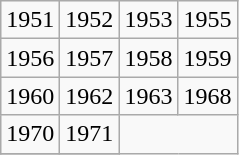<table class="wikitable">
<tr>
<td>1951</td>
<td>1952</td>
<td>1953</td>
<td>1955</td>
</tr>
<tr>
<td>1956</td>
<td>1957</td>
<td>1958</td>
<td>1959</td>
</tr>
<tr>
<td>1960</td>
<td>1962</td>
<td>1963</td>
<td>1968</td>
</tr>
<tr>
<td>1970</td>
<td>1971</td>
</tr>
<tr>
</tr>
</table>
